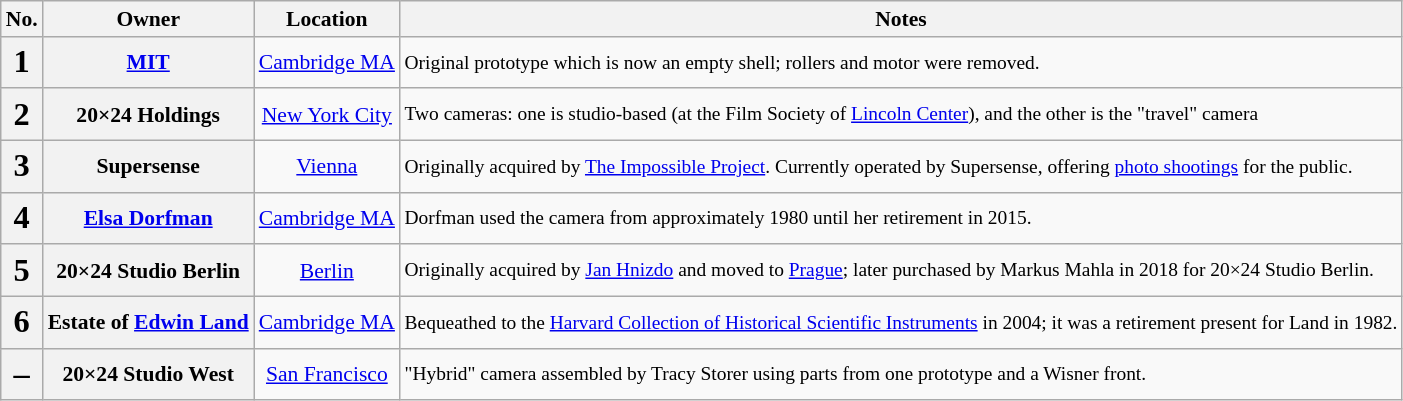<table class="wikitable sortable" style="text-align:center;font-size:90%;">
<tr>
<th>No.</th>
<th>Owner</th>
<th>Location</th>
<th class="unsortable">Notes</th>
</tr>
<tr>
<th style="font-size:150%;">1</th>
<th><a href='#'>MIT</a></th>
<td><a href='#'>Cambridge MA</a></td>
<td style="text-align:left;font-size:90%;">Original prototype which is now an empty shell; rollers and motor were removed.</td>
</tr>
<tr>
<th style="font-size:150%;">2</th>
<th>20×24 Holdings</th>
<td><a href='#'>New York City</a></td>
<td style="text-align:left;font-size:90%;">Two cameras: one is studio-based (at the Film Society of <a href='#'>Lincoln Center</a>), and the other is the "travel" camera</td>
</tr>
<tr>
<th style="font-size:150%;">3</th>
<th data-sort-value="Supersense">Supersense</th>
<td><a href='#'>Vienna</a></td>
<td style="text-align:left;font-size:90%;">Originally acquired by <a href='#'>The Impossible Project</a>. Currently operated by Supersense, offering <a href='#'>photo shootings</a> for the public.</td>
</tr>
<tr>
<th style="font-size:150%;">4</th>
<th data-sort-value="Dorfman"><a href='#'>Elsa Dorfman</a></th>
<td><a href='#'>Cambridge MA</a></td>
<td style="text-align:left;font-size:90%;">Dorfman used the camera from approximately 1980 until her retirement in 2015.</td>
</tr>
<tr>
<th style="font-size:150%;">5</th>
<th>20×24 Studio Berlin</th>
<td><a href='#'>Berlin</a></td>
<td style="text-align:left;font-size:90%;">Originally acquired by <a href='#'>Jan Hnizdo</a> and moved to <a href='#'>Prague</a>; later purchased by Markus Mahla in 2018 for 20×24 Studio Berlin.</td>
</tr>
<tr>
<th style="font-size:150%;">6</th>
<th data-sort-value="Land">Estate of <a href='#'>Edwin Land</a></th>
<td><a href='#'>Cambridge MA</a></td>
<td style="text-align:left;font-size:90%;">Bequeathed to the <a href='#'>Harvard Collection of Historical Scientific Instruments</a> in 2004; it was a retirement present for Land in 1982.</td>
</tr>
<tr>
<th style="font-size:150%;">–</th>
<th>20×24 Studio West</th>
<td><a href='#'>San Francisco</a></td>
<td style="text-align:left;font-size:90%;">"Hybrid" camera assembled by Tracy Storer using parts from one prototype and a Wisner front.</td>
</tr>
</table>
